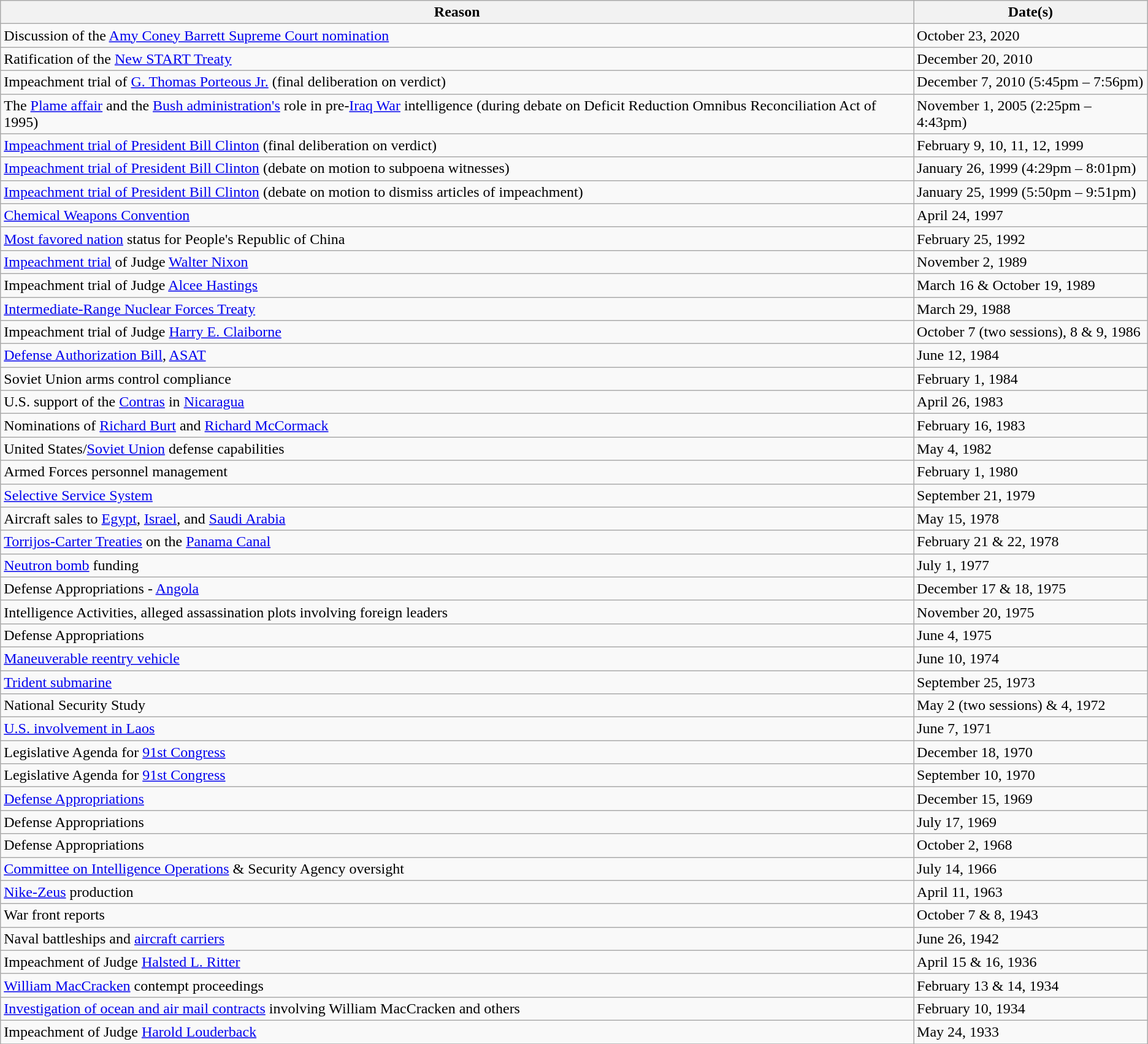<table class="wikitable">
<tr>
<th>Reason</th>
<th>Date(s)</th>
</tr>
<tr>
<td>Discussion of the <a href='#'>Amy Coney Barrett Supreme Court nomination</a></td>
<td>October 23, 2020</td>
</tr>
<tr>
<td>Ratification of the <a href='#'>New START Treaty</a></td>
<td>December 20, 2010</td>
</tr>
<tr --->
<td>Impeachment trial of <a href='#'>G. Thomas Porteous Jr.</a> (final deliberation on verdict)</td>
<td>December 7, 2010 (5:45pm – 7:56pm)</td>
</tr>
<tr --->
<td>The <a href='#'>Plame affair</a> and the <a href='#'>Bush administration's</a> role in pre-<a href='#'>Iraq War</a> intelligence (during debate on Deficit Reduction Omnibus Reconciliation Act of 1995)</td>
<td>November 1, 2005 (2:25pm – 4:43pm)</td>
</tr>
<tr --->
<td><a href='#'>Impeachment trial of President Bill Clinton</a> (final deliberation on verdict)</td>
<td>February 9, 10, 11, 12, 1999</td>
</tr>
<tr --->
<td><a href='#'>Impeachment trial of President Bill Clinton</a> (debate on motion to subpoena witnesses)</td>
<td>January 26, 1999 (4:29pm – 8:01pm)</td>
</tr>
<tr -->
<td><a href='#'>Impeachment trial of President Bill Clinton</a> (debate on motion to dismiss articles of impeachment)</td>
<td>January 25, 1999 (5:50pm – 9:51pm)</td>
</tr>
<tr --->
<td><a href='#'>Chemical Weapons Convention</a></td>
<td>April 24, 1997</td>
</tr>
<tr --->
<td><a href='#'>Most favored nation</a> status for People's Republic of China</td>
<td>February 25, 1992</td>
</tr>
<tr --->
<td><a href='#'>Impeachment trial</a> of Judge <a href='#'>Walter Nixon</a></td>
<td>November 2, 1989</td>
</tr>
<tr --->
<td>Impeachment trial of Judge <a href='#'>Alcee Hastings</a></td>
<td>March 16 & October 19, 1989</td>
</tr>
<tr --->
<td><a href='#'>Intermediate-Range Nuclear Forces Treaty</a></td>
<td>March 29, 1988</td>
</tr>
<tr --->
<td>Impeachment trial of Judge <a href='#'>Harry E. Claiborne</a></td>
<td>October 7 (two sessions), 8 & 9, 1986</td>
</tr>
<tr --->
<td><a href='#'>Defense Authorization Bill</a>, <a href='#'>ASAT</a></td>
<td>June 12, 1984</td>
</tr>
<tr --->
<td>Soviet Union arms control compliance</td>
<td>February 1, 1984</td>
</tr>
<tr --->
<td>U.S. support of the <a href='#'>Contras</a> in <a href='#'>Nicaragua</a></td>
<td>April 26, 1983</td>
</tr>
<tr --->
<td>Nominations of <a href='#'>Richard Burt</a> and <a href='#'>Richard McCormack</a></td>
<td>February 16, 1983</td>
</tr>
<tr --->
<td>United States/<a href='#'>Soviet Union</a> defense capabilities</td>
<td>May 4, 1982</td>
</tr>
<tr --->
<td>Armed Forces personnel management</td>
<td>February 1, 1980</td>
</tr>
<tr --->
<td><a href='#'>Selective Service System</a></td>
<td>September 21, 1979</td>
</tr>
<tr --->
<td>Aircraft sales to <a href='#'>Egypt</a>, <a href='#'>Israel</a>, and <a href='#'>Saudi Arabia</a></td>
<td>May 15, 1978</td>
</tr>
<tr --->
<td><a href='#'>Torrijos-Carter Treaties</a> on the <a href='#'>Panama Canal</a></td>
<td>February 21 & 22, 1978</td>
</tr>
<tr --->
<td><a href='#'>Neutron bomb</a> funding</td>
<td>July 1, 1977</td>
</tr>
<tr --->
<td>Defense Appropriations - <a href='#'>Angola</a></td>
<td>December 17 & 18, 1975</td>
</tr>
<tr --->
<td>Intelligence Activities, alleged assassination plots involving foreign leaders</td>
<td>November 20, 1975</td>
</tr>
<tr --->
<td>Defense Appropriations</td>
<td>June 4, 1975</td>
</tr>
<tr --->
<td><a href='#'>Maneuverable reentry vehicle</a></td>
<td>June 10, 1974</td>
</tr>
<tr --->
<td><a href='#'>Trident submarine</a></td>
<td>September 25, 1973</td>
</tr>
<tr --->
<td>National Security Study</td>
<td>May 2 (two sessions) & 4, 1972</td>
</tr>
<tr --->
<td><a href='#'>U.S. involvement in Laos</a></td>
<td>June 7, 1971</td>
</tr>
<tr --->
<td>Legislative Agenda for <a href='#'>91st Congress</a></td>
<td>December 18, 1970</td>
</tr>
<tr --->
<td>Legislative Agenda for <a href='#'>91st Congress</a></td>
<td>September 10, 1970</td>
</tr>
<tr --->
<td><a href='#'>Defense Appropriations</a></td>
<td>December 15, 1969</td>
</tr>
<tr --->
<td>Defense Appropriations</td>
<td>July 17, 1969</td>
</tr>
<tr --->
<td>Defense Appropriations</td>
<td>October 2, 1968</td>
</tr>
<tr --->
<td><a href='#'>Committee on Intelligence Operations</a> & Security Agency oversight</td>
<td>July 14, 1966</td>
</tr>
<tr --->
<td><a href='#'>Nike-Zeus</a> production</td>
<td>April 11, 1963</td>
</tr>
<tr --->
<td>War front reports</td>
<td>October 7 & 8, 1943</td>
</tr>
<tr --->
<td>Naval battleships and <a href='#'>aircraft carriers</a></td>
<td>June 26, 1942</td>
</tr>
<tr --->
<td>Impeachment of Judge <a href='#'>Halsted L. Ritter</a></td>
<td>April 15 & 16, 1936</td>
</tr>
<tr --->
<td><a href='#'>William MacCracken</a> contempt proceedings</td>
<td>February 13 & 14, 1934</td>
</tr>
<tr --->
<td><a href='#'>Investigation of ocean and air mail contracts</a> involving William MacCracken and others</td>
<td>February 10, 1934</td>
</tr>
<tr>
<td>Impeachment of Judge <a href='#'>Harold Louderback</a></td>
<td>May 24, 1933</td>
</tr>
<tr --->
</tr>
</table>
